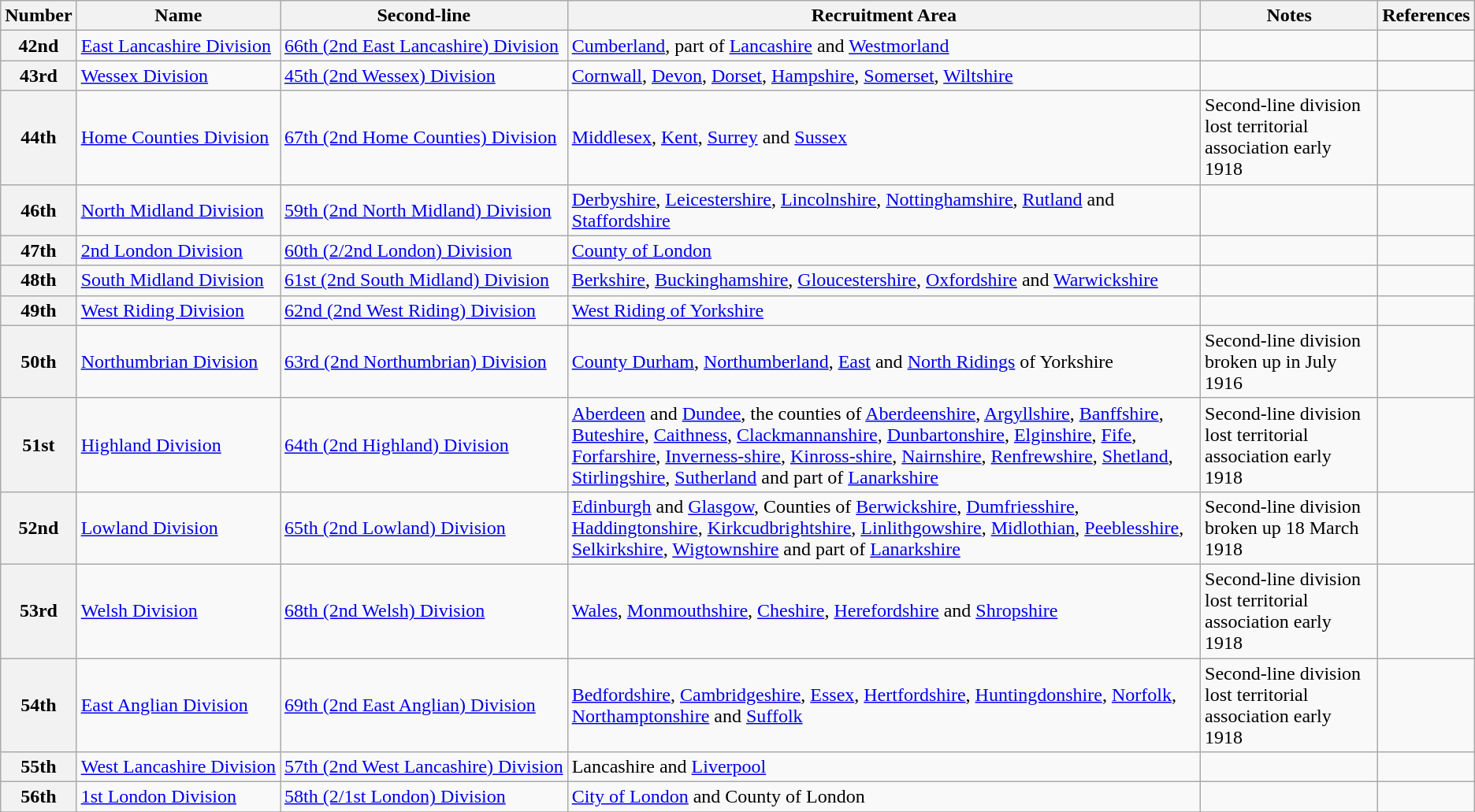<table class="wikitable plainrowheaders sortable">
<tr>
<th scope="col">Number</th>
<th scope="col">Name</th>
<th scope="col">Second-line</th>
<th scope="col">Recruitment Area</th>
<th scope="col">Notes</th>
<th scope="col">References</th>
</tr>
<tr>
<th scope="row">42nd</th>
<td><a href='#'>East Lancashire Division</a></td>
<td><a href='#'>66th (2nd East Lancashire) Division</a></td>
<td><a href='#'>Cumberland</a>, part of <a href='#'>Lancashire</a> and <a href='#'>Westmorland</a></td>
<td></td>
<td></td>
</tr>
<tr>
<th scope="row">43rd</th>
<td><a href='#'>Wessex Division</a></td>
<td><a href='#'>45th (2nd Wessex) Division</a></td>
<td><a href='#'>Cornwall</a>, <a href='#'>Devon</a>, <a href='#'>Dorset</a>, <a href='#'>Hampshire</a>, <a href='#'>Somerset</a>, <a href='#'>Wiltshire</a></td>
<td></td>
<td></td>
</tr>
<tr>
<th scope="row">44th</th>
<td><a href='#'>Home Counties Division</a></td>
<td><a href='#'>67th (2nd Home Counties) Division</a></td>
<td><a href='#'>Middlesex</a>, <a href='#'>Kent</a>, <a href='#'>Surrey</a> and <a href='#'>Sussex</a></td>
<td>Second-line division lost territorial association early 1918</td>
<td></td>
</tr>
<tr>
<th scope="row">46th</th>
<td><a href='#'>North Midland Division</a></td>
<td><a href='#'>59th (2nd North Midland) Division</a></td>
<td><a href='#'>Derbyshire</a>, <a href='#'>Leicestershire</a>, <a href='#'>Lincolnshire</a>, <a href='#'>Nottinghamshire</a>, <a href='#'>Rutland</a> and <a href='#'>Staffordshire</a></td>
<td></td>
<td></td>
</tr>
<tr>
<th scope="row">47th</th>
<td><a href='#'>2nd London Division</a></td>
<td><a href='#'>60th (2/2nd London) Division</a></td>
<td><a href='#'>County of London</a></td>
<td></td>
<td></td>
</tr>
<tr>
<th scope="row">48th</th>
<td><a href='#'>South Midland Division</a></td>
<td><a href='#'>61st (2nd South Midland) Division</a></td>
<td><a href='#'>Berkshire</a>, <a href='#'>Buckinghamshire</a>, <a href='#'>Gloucestershire</a>, <a href='#'>Oxfordshire</a> and <a href='#'>Warwickshire</a></td>
<td></td>
<td></td>
</tr>
<tr>
<th scope="row">49th</th>
<td><a href='#'>West Riding Division</a></td>
<td><a href='#'>62nd (2nd West Riding) Division</a></td>
<td><a href='#'>West Riding of Yorkshire</a></td>
<td></td>
<td></td>
</tr>
<tr>
<th scope="row">50th</th>
<td><a href='#'>Northumbrian Division</a></td>
<td><a href='#'>63rd (2nd Northumbrian) Division</a></td>
<td><a href='#'>County Durham</a>, <a href='#'>Northumberland</a>, <a href='#'>East</a> and <a href='#'>North Ridings</a> of Yorkshire</td>
<td>Second-line division broken up in July 1916</td>
<td></td>
</tr>
<tr>
<th scope="row">51st</th>
<td><a href='#'>Highland Division</a></td>
<td><a href='#'>64th (2nd Highland) Division</a></td>
<td><a href='#'>Aberdeen</a> and <a href='#'>Dundee</a>, the counties of <a href='#'>Aberdeenshire</a>, <a href='#'>Argyllshire</a>, <a href='#'>Banffshire</a>, <a href='#'>Buteshire</a>, <a href='#'>Caithness</a>, <a href='#'>Clackmannanshire</a>, <a href='#'>Dunbartonshire</a>, <a href='#'>Elginshire</a>, <a href='#'>Fife</a>, <a href='#'>Forfarshire</a>, <a href='#'>Inverness-shire</a>, <a href='#'>Kinross-shire</a>, <a href='#'>Nairnshire</a>, <a href='#'>Renfrewshire</a>, <a href='#'>Shetland</a>, <a href='#'>Stirlingshire</a>, <a href='#'>Sutherland</a> and part of <a href='#'>Lanarkshire</a></td>
<td>Second-line division lost territorial association early 1918</td>
<td></td>
</tr>
<tr>
<th scope="row">52nd</th>
<td><a href='#'>Lowland Division</a></td>
<td><a href='#'>65th (2nd Lowland) Division</a></td>
<td><a href='#'>Edinburgh</a> and <a href='#'>Glasgow</a>, Counties of <a href='#'>Berwickshire</a>, <a href='#'>Dumfriesshire</a>, <a href='#'>Haddingtonshire</a>, <a href='#'>Kirkcudbrightshire</a>, <a href='#'>Linlithgowshire</a>, <a href='#'>Midlothian</a>, <a href='#'>Peeblesshire</a>, <a href='#'>Selkirkshire</a>, <a href='#'>Wigtownshire</a> and part of <a href='#'>Lanarkshire</a></td>
<td>Second-line division broken up 18 March 1918</td>
<td></td>
</tr>
<tr>
<th scope="row">53rd</th>
<td><a href='#'>Welsh Division</a></td>
<td><a href='#'>68th (2nd Welsh) Division</a></td>
<td><a href='#'>Wales</a>, <a href='#'>Monmouthshire</a>, <a href='#'>Cheshire</a>, <a href='#'>Herefordshire</a> and <a href='#'>Shropshire</a></td>
<td>Second-line division lost territorial association early 1918</td>
<td></td>
</tr>
<tr>
<th scope="row">54th</th>
<td><a href='#'>East Anglian Division</a></td>
<td><a href='#'>69th (2nd East Anglian) Division</a></td>
<td><a href='#'>Bedfordshire</a>, <a href='#'>Cambridgeshire</a>, <a href='#'>Essex</a>, <a href='#'>Hertfordshire</a>, <a href='#'>Huntingdonshire</a>, <a href='#'>Norfolk</a>, <a href='#'>Northamptonshire</a> and <a href='#'>Suffolk</a></td>
<td>Second-line division lost territorial association early 1918</td>
<td></td>
</tr>
<tr>
<th scope="row">55th</th>
<td style="white-space: nowrap;"><a href='#'>West Lancashire Division</a></td>
<td style="white-space: nowrap;"><a href='#'>57th (2nd West Lancashire) Division</a></td>
<td>Lancashire and <a href='#'>Liverpool</a></td>
<td></td>
<td></td>
</tr>
<tr>
<th scope="row">56th</th>
<td><a href='#'>1st London Division</a></td>
<td><a href='#'>58th (2/1st London) Division</a></td>
<td><a href='#'>City of London</a> and County of London</td>
<td></td>
<td></td>
</tr>
<tr>
</tr>
</table>
